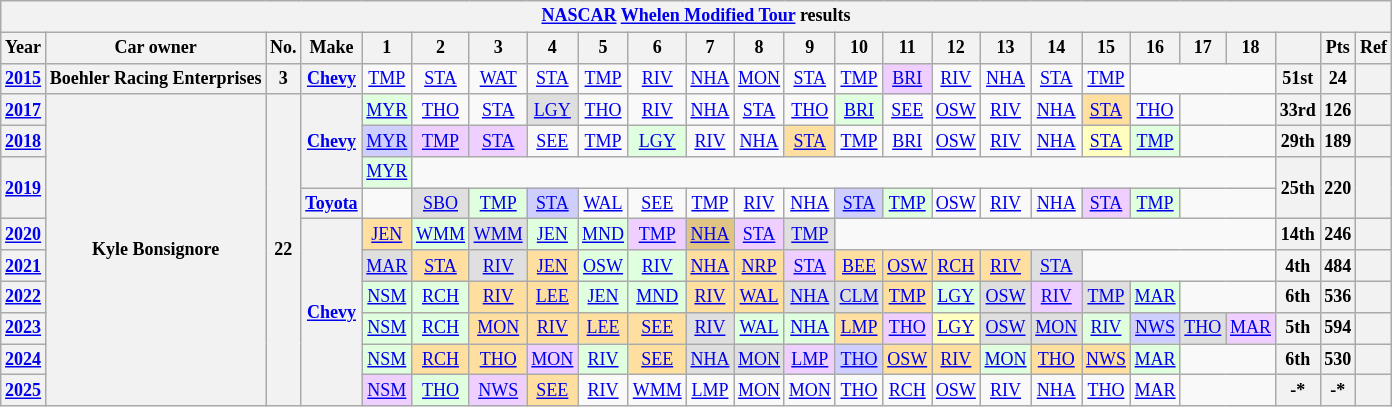<table class="wikitable" style="text-align:center; font-size:75%">
<tr>
<th colspan=38><a href='#'>NASCAR</a> <a href='#'>Whelen Modified Tour</a> results</th>
</tr>
<tr>
<th>Year</th>
<th>Car owner</th>
<th>No.</th>
<th>Make</th>
<th>1</th>
<th>2</th>
<th>3</th>
<th>4</th>
<th>5</th>
<th>6</th>
<th>7</th>
<th>8</th>
<th>9</th>
<th>10</th>
<th>11</th>
<th>12</th>
<th>13</th>
<th>14</th>
<th>15</th>
<th>16</th>
<th>17</th>
<th>18</th>
<th></th>
<th>Pts</th>
<th>Ref</th>
</tr>
<tr>
<th><a href='#'>2015</a></th>
<th>Boehler Racing Enterprises</th>
<th>3</th>
<th><a href='#'>Chevy</a></th>
<td><a href='#'>TMP</a></td>
<td><a href='#'>STA</a></td>
<td><a href='#'>WAT</a></td>
<td><a href='#'>STA</a></td>
<td><a href='#'>TMP</a></td>
<td><a href='#'>RIV</a></td>
<td><a href='#'>NHA</a></td>
<td><a href='#'>MON</a></td>
<td><a href='#'>STA</a></td>
<td><a href='#'>TMP</a></td>
<td style="background:#EFCFFF;"><a href='#'>BRI</a><br></td>
<td><a href='#'>RIV</a></td>
<td><a href='#'>NHA</a></td>
<td><a href='#'>STA</a></td>
<td><a href='#'>TMP</a></td>
<td colspan=3></td>
<th>51st</th>
<th>24</th>
<th></th>
</tr>
<tr>
<th><a href='#'>2017</a></th>
<th rowspan=10>Kyle Bonsignore</th>
<th rowspan=10>22</th>
<th rowspan=3><a href='#'>Chevy</a></th>
<td style="background:#DFFFDF;"><a href='#'>MYR</a><br></td>
<td><a href='#'>THO</a></td>
<td><a href='#'>STA</a></td>
<td style="background:#DFDFDF;"><a href='#'>LGY</a><br></td>
<td><a href='#'>THO</a></td>
<td><a href='#'>RIV</a></td>
<td><a href='#'>NHA</a></td>
<td><a href='#'>STA</a></td>
<td><a href='#'>THO</a></td>
<td style="background:#DFFFDF;"><a href='#'>BRI</a><br></td>
<td><a href='#'>SEE</a></td>
<td><a href='#'>OSW</a></td>
<td><a href='#'>RIV</a></td>
<td><a href='#'>NHA</a></td>
<td style="background:#FFDF9F;"><a href='#'>STA</a><br></td>
<td><a href='#'>THO</a></td>
<td colspan=2></td>
<th>33rd</th>
<th>126</th>
<th></th>
</tr>
<tr>
<th><a href='#'>2018</a></th>
<td style="background:#CFCFFF;"><a href='#'>MYR</a><br></td>
<td style="background:#EFCFFF;"><a href='#'>TMP</a><br></td>
<td style="background:#EFCFFF;"><a href='#'>STA</a><br></td>
<td><a href='#'>SEE</a></td>
<td><a href='#'>TMP</a></td>
<td style="background:#DFFFDF;"><a href='#'>LGY</a><br></td>
<td><a href='#'>RIV</a></td>
<td><a href='#'>NHA</a></td>
<td style="background:#FFDF9F;"><a href='#'>STA</a><br></td>
<td><a href='#'>TMP</a></td>
<td><a href='#'>BRI</a></td>
<td><a href='#'>OSW</a></td>
<td><a href='#'>RIV</a></td>
<td><a href='#'>NHA</a></td>
<td style="background:#FFFFBF;"><a href='#'>STA</a><br></td>
<td style="background:#DFFFDF;"><a href='#'>TMP</a><br></td>
<td colspan=2></td>
<th>29th</th>
<th>189</th>
<th></th>
</tr>
<tr>
<th rowspan=2><a href='#'>2019</a></th>
<td style="background:#DFFFDF;"><a href='#'>MYR</a><br></td>
<td colspan=17></td>
<th rowspan=2>25th</th>
<th rowspan=2>220</th>
<th rowspan=2></th>
</tr>
<tr>
<th><a href='#'>Toyota</a></th>
<td></td>
<td style="background:#DFDFDF;"><a href='#'>SBO</a><br></td>
<td style="background:#DFFFDF;"><a href='#'>TMP</a><br></td>
<td style="background:#CFCFFF;"><a href='#'>STA</a><br></td>
<td><a href='#'>WAL</a></td>
<td><a href='#'>SEE</a></td>
<td><a href='#'>TMP</a></td>
<td><a href='#'>RIV</a></td>
<td><a href='#'>NHA</a></td>
<td style="background:#CFCFFF;"><a href='#'>STA</a><br></td>
<td style="background:#DFFFDF;"><a href='#'>TMP</a><br></td>
<td><a href='#'>OSW</a></td>
<td><a href='#'>RIV</a></td>
<td><a href='#'>NHA</a></td>
<td style="background:#EFCFFF;"><a href='#'>STA</a><br></td>
<td style="background:#DFFFDF;"><a href='#'>TMP</a><br></td>
<td colspan=2></td>
</tr>
<tr>
<th><a href='#'>2020</a></th>
<th rowspan=6><a href='#'>Chevy</a></th>
<td style="background:#FFDF9F;"><a href='#'>JEN</a><br></td>
<td style="background:#DFFFDF;"><a href='#'>WMM</a><br></td>
<td style="background:#DFDFDF;"><a href='#'>WMM</a><br></td>
<td style="background:#DFFFDF;"><a href='#'>JEN</a><br></td>
<td style="background:#DFFFDF;"><a href='#'>MND</a><br></td>
<td style="background:#EFCFFF;"><a href='#'>TMP</a><br></td>
<td style="background:#DFC484;"><a href='#'>NHA</a><br></td>
<td style="background:#EFCFFF;"><a href='#'>STA</a><br></td>
<td style="background:#DFDFDF;"><a href='#'>TMP</a><br></td>
<td colspan=9></td>
<th>14th</th>
<th>246</th>
<th></th>
</tr>
<tr>
<th><a href='#'>2021</a></th>
<td style="background:#DFDFDF;"><a href='#'>MAR</a><br></td>
<td style="background:#FFDF9F;"><a href='#'>STA</a><br></td>
<td style="background:#DFDFDF;"><a href='#'>RIV</a><br></td>
<td style="background:#FFDF9F;"><a href='#'>JEN</a><br></td>
<td style="background:#DFFFDF;"><a href='#'>OSW</a><br></td>
<td style="background:#DFFFDF;"><a href='#'>RIV</a><br></td>
<td style="background:#FFDF9F;"><a href='#'>NHA</a><br></td>
<td style="background:#FFDF9F;"><a href='#'>NRP</a><br></td>
<td style="background:#EFCFFF;"><a href='#'>STA</a><br></td>
<td style="background:#FFDF9F;"><a href='#'>BEE</a><br></td>
<td style="background:#FFDF9F;"><a href='#'>OSW</a><br></td>
<td style="background:#FFDF9F;"><a href='#'>RCH</a><br></td>
<td style="background:#FFDF9F;"><a href='#'>RIV</a><br></td>
<td style="background:#DFDFDF;"><a href='#'>STA</a><br></td>
<td colspan=4></td>
<th>4th</th>
<th>484</th>
<th></th>
</tr>
<tr>
<th><a href='#'>2022</a></th>
<td style="background:#DFFFDF;"><a href='#'>NSM</a><br></td>
<td style="background:#DFFFDF;"><a href='#'>RCH</a><br></td>
<td style="background:#FFDF9F;"><a href='#'>RIV</a><br></td>
<td style="background:#FFDF9F;"><a href='#'>LEE</a><br></td>
<td style="background:#DFFFDF;"><a href='#'>JEN</a><br></td>
<td style="background:#DFFFDF;"><a href='#'>MND</a><br></td>
<td style="background:#FFDF9F;"><a href='#'>RIV</a><br></td>
<td style="background:#FFDF9F;"><a href='#'>WAL</a><br></td>
<td style="background:#DFDFDF;"><a href='#'>NHA</a><br></td>
<td style="background:#DFDFDF;"><a href='#'>CLM</a><br></td>
<td style="background:#FFDF9F;"><a href='#'>TMP</a><br></td>
<td style="background:#DFFFDF;"><a href='#'>LGY</a><br></td>
<td style="background:#DFDFDF;"><a href='#'>OSW</a><br></td>
<td style="background:#EFCFFF;"><a href='#'>RIV</a><br></td>
<td style="background:#DFDFDF;"><a href='#'>TMP</a><br></td>
<td style="background:#DFFFDF;"><a href='#'>MAR</a><br></td>
<td colspan=2></td>
<th>6th</th>
<th>536</th>
<th></th>
</tr>
<tr>
<th><a href='#'>2023</a></th>
<td style="background:#DFFFDF;"><a href='#'>NSM</a><br></td>
<td style="background:#DFFFDF;"><a href='#'>RCH</a><br></td>
<td style="background:#FFDF9F;"><a href='#'>MON</a><br></td>
<td style="background:#FFDF9F;"><a href='#'>RIV</a><br></td>
<td style="background:#FFDF9F;"><a href='#'>LEE</a><br></td>
<td style="background:#FFDF9F;"><a href='#'>SEE</a><br></td>
<td style="background:#DFDFDF;"><a href='#'>RIV</a><br></td>
<td style="background:#DFFFDF;"><a href='#'>WAL</a><br></td>
<td style="background:#DFFFDF;"><a href='#'>NHA</a><br></td>
<td style="background:#FFDF9F;"><a href='#'>LMP</a><br></td>
<td style="background:#EFCFFF;"><a href='#'>THO</a><br></td>
<td style="background:#FFFFBF;"><a href='#'>LGY</a><br></td>
<td style="background:#DFDFDF;"><a href='#'>OSW</a><br></td>
<td style="background:#DFDFDF;"><a href='#'>MON</a><br></td>
<td style="background:#DFFFDF;"><a href='#'>RIV</a><br></td>
<td style="background:#CFCFFF;"><a href='#'>NWS</a><br></td>
<td style="background:#DFDFDF;"><a href='#'>THO</a><br></td>
<td style="background:#EFCFFF;"><a href='#'>MAR</a><br></td>
<th>5th</th>
<th>594</th>
<th></th>
</tr>
<tr>
<th><a href='#'>2024</a></th>
<td style="background:#DFFFDF;"><a href='#'>NSM</a><br></td>
<td style="background:#FFDF9F;"><a href='#'>RCH</a><br></td>
<td style="background:#FFDF9F;"><a href='#'>THO</a><br></td>
<td style="background:#EFCFFF;"><a href='#'>MON</a><br></td>
<td style="background:#DFFFDF;"><a href='#'>RIV</a><br></td>
<td style="background:#FFDF9F;"><a href='#'>SEE</a><br></td>
<td style="background:#DFDFDF;"><a href='#'>NHA</a><br></td>
<td style="background:#DFDFDF;"><a href='#'>MON</a><br></td>
<td style="background:#EFCFFF;"><a href='#'>LMP</a><br></td>
<td style="background:#CFCFFF;"><a href='#'>THO</a><br></td>
<td style="background:#FFDF9F;"><a href='#'>OSW</a><br></td>
<td style="background:#FFDF9F;"><a href='#'>RIV</a><br></td>
<td style="background:#DFFFDF;"><a href='#'>MON</a><br></td>
<td style="background:#FFDF9F;"><a href='#'>THO</a><br></td>
<td style="background:#FFDF9F;"><a href='#'>NWS</a><br></td>
<td style="background:#DFFFDF;"><a href='#'>MAR</a><br></td>
<td colspan=2></td>
<th>6th</th>
<th>530</th>
<th></th>
</tr>
<tr>
<th><a href='#'>2025</a></th>
<td style="background:#EFCFFF;"><a href='#'>NSM</a><br></td>
<td style="background:#DFFFDF;"><a href='#'>THO</a><br></td>
<td style="background:#EFCFFF;"><a href='#'>NWS</a><br></td>
<td style="background:#FFDF9F;"><a href='#'>SEE</a><br></td>
<td><a href='#'>RIV</a></td>
<td><a href='#'>WMM</a></td>
<td><a href='#'>LMP</a></td>
<td><a href='#'>MON</a></td>
<td style="background:#;"><a href='#'>MON</a><br></td>
<td><a href='#'>THO</a></td>
<td><a href='#'>RCH</a></td>
<td><a href='#'>OSW</a></td>
<td><a href='#'>RIV</a></td>
<td><a href='#'>NHA</a></td>
<td><a href='#'>THO</a></td>
<td><a href='#'>MAR</a></td>
<td colspan=2></td>
<th>-*</th>
<th>-*</th>
<th></th>
</tr>
</table>
